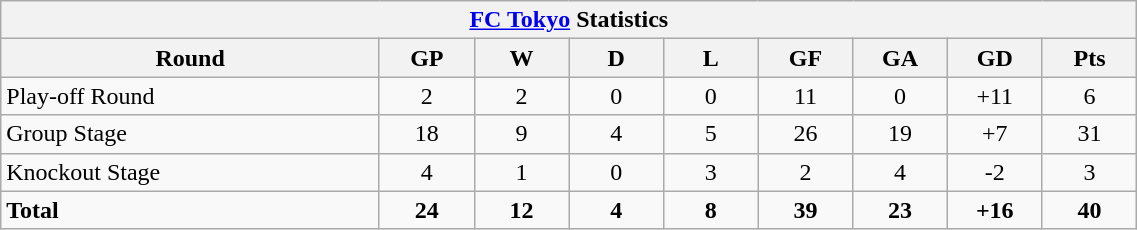<table width=60% class="wikitable" style="text-align:center;">
<tr>
<th colspan=9> <a href='#'>FC Tokyo</a> Statistics</th>
</tr>
<tr>
<th width=20%>Round</th>
<th width=5%>GP</th>
<th width=5%>W</th>
<th width=5%>D</th>
<th width=5%>L</th>
<th width=5%>GF</th>
<th width=5%>GA</th>
<th width=5%>GD</th>
<th width=5%>Pts</th>
</tr>
<tr>
<td align="left">Play-off Round</td>
<td>2</td>
<td>2</td>
<td>0</td>
<td>0</td>
<td>11</td>
<td>0</td>
<td>+11</td>
<td>6</td>
</tr>
<tr>
<td align="left">Group Stage</td>
<td>18</td>
<td>9</td>
<td>4</td>
<td>5</td>
<td>26</td>
<td>19</td>
<td>+7</td>
<td>31</td>
</tr>
<tr>
<td align="left">Knockout Stage</td>
<td>4</td>
<td>1</td>
<td>0</td>
<td>3</td>
<td>2</td>
<td>4</td>
<td>-2</td>
<td>3</td>
</tr>
<tr style="font-weight:bold">
<td align="left">Total</td>
<td>24</td>
<td>12</td>
<td>4</td>
<td>8</td>
<td>39</td>
<td>23</td>
<td>+16</td>
<td>40</td>
</tr>
</table>
